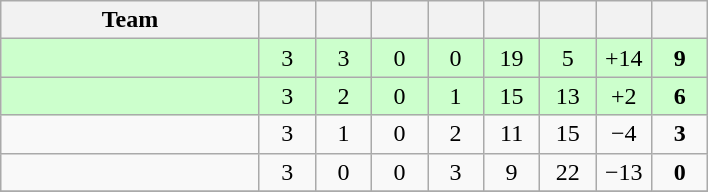<table class="wikitable" style="text-align: center;">
<tr>
<th width=165>Team</th>
<th width=30></th>
<th width=30></th>
<th width=30></th>
<th width=30></th>
<th width=30></th>
<th width=30></th>
<th width=30></th>
<th width=30></th>
</tr>
<tr bgcolor=ccffcc>
<td align=left></td>
<td>3</td>
<td>3</td>
<td>0</td>
<td>0</td>
<td>19</td>
<td>5</td>
<td>+14</td>
<td><strong>9</strong></td>
</tr>
<tr bgcolor=ccffcc>
<td align=left></td>
<td>3</td>
<td>2</td>
<td>0</td>
<td>1</td>
<td>15</td>
<td>13</td>
<td>+2</td>
<td><strong>6</strong></td>
</tr>
<tr>
<td align=left></td>
<td>3</td>
<td>1</td>
<td>0</td>
<td>2</td>
<td>11</td>
<td>15</td>
<td>−4</td>
<td><strong>3</strong></td>
</tr>
<tr>
<td align=left></td>
<td>3</td>
<td>0</td>
<td>0</td>
<td>3</td>
<td>9</td>
<td>22</td>
<td>−13</td>
<td><strong>0</strong></td>
</tr>
<tr>
</tr>
</table>
